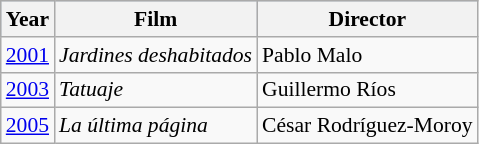<table class="wikitable" style="font-size: 90%;">
<tr style="background:#B0C4DE;">
<th>Year</th>
<th>Film</th>
<th>Director</th>
</tr>
<tr>
<td><a href='#'>2001</a></td>
<td><em>Jardines deshabitados</em></td>
<td>Pablo Malo</td>
</tr>
<tr>
<td><a href='#'>2003</a></td>
<td><em>Tatuaje</em></td>
<td>Guillermo Ríos</td>
</tr>
<tr>
<td><a href='#'>2005</a></td>
<td><em>La última página</em></td>
<td>César Rodríguez-Moroy</td>
</tr>
</table>
